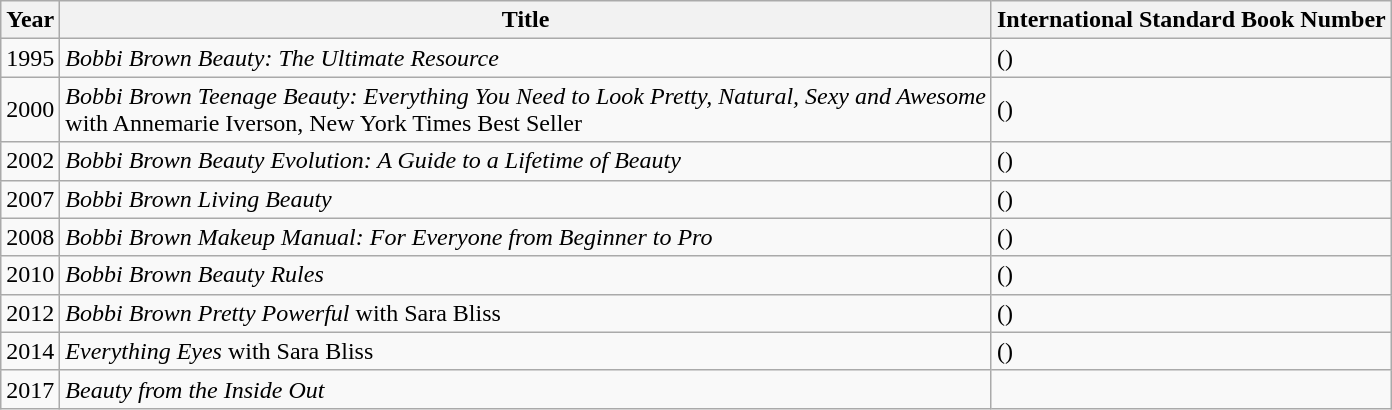<table class="wikitable">
<tr>
<th>Year</th>
<th>Title</th>
<th>International Standard Book Number</th>
</tr>
<tr>
<td>1995</td>
<td><em>Bobbi Brown Beauty: The Ultimate Resource</em></td>
<td>()</td>
</tr>
<tr>
<td>2000</td>
<td><em>Bobbi Brown Teenage Beauty: Everything You Need to Look Pretty, Natural, Sexy and Awesome</em><br>with Annemarie Iverson, New York Times Best Seller </td>
<td>()</td>
</tr>
<tr>
<td>2002</td>
<td><em>Bobbi Brown Beauty Evolution: A Guide to a Lifetime of Beauty</em></td>
<td>()</td>
</tr>
<tr>
<td>2007</td>
<td><em>Bobbi Brown Living Beauty</em></td>
<td>()</td>
</tr>
<tr>
<td>2008</td>
<td><em>Bobbi Brown Makeup Manual: For Everyone from Beginner to Pro</em></td>
<td>()</td>
</tr>
<tr>
<td>2010</td>
<td><em>Bobbi Brown Beauty Rules</em></td>
<td>()</td>
</tr>
<tr>
<td>2012</td>
<td><em>Bobbi Brown Pretty Powerful</em> with Sara Bliss</td>
<td>()</td>
</tr>
<tr>
<td>2014</td>
<td><em>Everything Eyes</em> with Sara Bliss</td>
<td>()</td>
</tr>
<tr>
<td>2017</td>
<td><em>Beauty from the Inside Out</em> </td>
<td></td>
</tr>
</table>
